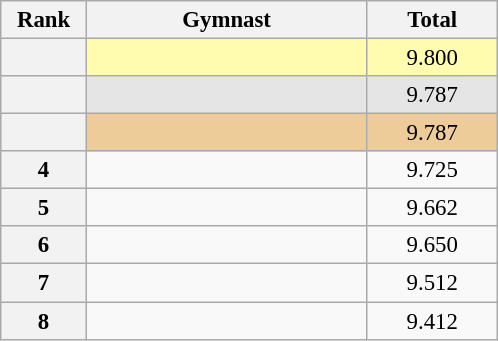<table class="wikitable sortable" style="text-align:center; font-size:95%">
<tr>
<th scope="col" style="width:50px;">Rank</th>
<th scope="col" style="width:180px;">Gymnast</th>
<th scope="col" style="width:80px;">Total</th>
</tr>
<tr style="background:#fffcaf;">
<th scope=row style="text-align:center"></th>
<td style="text-align:left;"></td>
<td>9.800</td>
</tr>
<tr style="background:#e5e5e5;">
<th scope=row style="text-align:center"></th>
<td style="text-align:left;"></td>
<td>9.787</td>
</tr>
<tr style="background:#ec9;">
<th scope=row style="text-align:center"></th>
<td style="text-align:left;"></td>
<td>9.787</td>
</tr>
<tr>
<th scope=row style="text-align:center">4</th>
<td style="text-align:left;"></td>
<td>9.725</td>
</tr>
<tr>
<th scope=row style="text-align:center">5</th>
<td style="text-align:left;"></td>
<td>9.662</td>
</tr>
<tr>
<th scope=row style="text-align:center">6</th>
<td style="text-align:left;"></td>
<td>9.650</td>
</tr>
<tr>
<th scope=row style="text-align:center">7</th>
<td style="text-align:left;"></td>
<td>9.512</td>
</tr>
<tr>
<th scope=row style="text-align:center">8</th>
<td style="text-align:left;"></td>
<td>9.412</td>
</tr>
</table>
